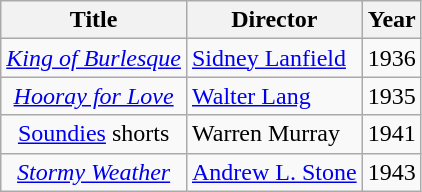<table class="wikitable">
<tr>
<th>Title</th>
<th>Director</th>
<th>Year</th>
</tr>
<tr>
<td align=center><em><a href='#'>King of Burlesque</a></em></td>
<td><a href='#'>Sidney Lanfield</a></td>
<td>1936</td>
</tr>
<tr>
<td align=center><em><a href='#'>Hooray for Love</a></em></td>
<td><a href='#'>Walter Lang</a></td>
<td>1935</td>
</tr>
<tr>
<td align=center><a href='#'>Soundies</a> shorts</td>
<td>Warren Murray</td>
<td>1941</td>
</tr>
<tr>
<td align=center><em><a href='#'>Stormy Weather</a></em></td>
<td><a href='#'>Andrew L. Stone</a></td>
<td>1943</td>
</tr>
</table>
